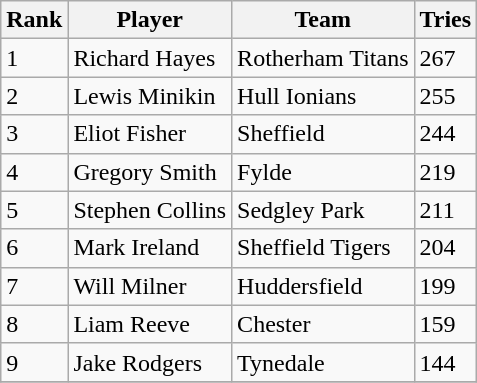<table class="wikitable">
<tr>
<th>Rank</th>
<th>Player</th>
<th>Team</th>
<th>Tries</th>
</tr>
<tr>
<td>1</td>
<td>Richard Hayes</td>
<td>Rotherham Titans</td>
<td>267</td>
</tr>
<tr>
<td>2</td>
<td>Lewis Minikin</td>
<td>Hull Ionians</td>
<td>255</td>
</tr>
<tr>
<td>3</td>
<td>Eliot Fisher</td>
<td>Sheffield</td>
<td>244</td>
</tr>
<tr>
<td>4</td>
<td>Gregory Smith</td>
<td>Fylde</td>
<td>219</td>
</tr>
<tr>
<td>5</td>
<td>Stephen Collins</td>
<td>Sedgley Park</td>
<td>211</td>
</tr>
<tr>
<td>6</td>
<td>Mark Ireland</td>
<td>Sheffield Tigers</td>
<td>204</td>
</tr>
<tr>
<td>7</td>
<td>Will Milner</td>
<td>Huddersfield</td>
<td>199</td>
</tr>
<tr>
<td>8</td>
<td>Liam Reeve</td>
<td>Chester</td>
<td>159</td>
</tr>
<tr>
<td>9</td>
<td>Jake Rodgers</td>
<td>Tynedale</td>
<td>144</td>
</tr>
<tr>
</tr>
</table>
